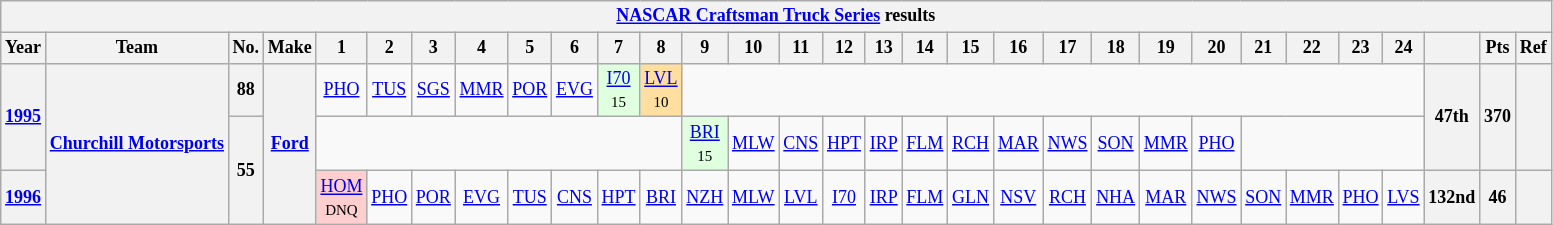<table class="wikitable" style="text-align:center; font-size:75%">
<tr>
<th colspan=45><a href='#'>NASCAR Craftsman Truck Series</a> results</th>
</tr>
<tr>
<th>Year</th>
<th>Team</th>
<th>No.</th>
<th>Make</th>
<th>1</th>
<th>2</th>
<th>3</th>
<th>4</th>
<th>5</th>
<th>6</th>
<th>7</th>
<th>8</th>
<th>9</th>
<th>10</th>
<th>11</th>
<th>12</th>
<th>13</th>
<th>14</th>
<th>15</th>
<th>16</th>
<th>17</th>
<th>18</th>
<th>19</th>
<th>20</th>
<th>21</th>
<th>22</th>
<th>23</th>
<th>24</th>
<th></th>
<th>Pts</th>
<th>Ref</th>
</tr>
<tr>
<th rowspan=2><a href='#'>1995</a></th>
<th rowspan=3><a href='#'>Churchill Motorsports</a></th>
<th>88</th>
<th rowspan=3><a href='#'>Ford</a></th>
<td><a href='#'>PHO</a></td>
<td><a href='#'>TUS</a></td>
<td><a href='#'>SGS</a></td>
<td><a href='#'>MMR</a></td>
<td><a href='#'>POR</a></td>
<td><a href='#'>EVG</a></td>
<td style="background:#DFFFDF;"><a href='#'>I70</a><br><small>15</small></td>
<td style="background:#FFDF9F;"><a href='#'>LVL</a><br><small>10</small></td>
<td colspan=16></td>
<th rowspan=2>47th</th>
<th rowspan=2>370</th>
<th rowspan=2></th>
</tr>
<tr>
<th rowspan=2>55</th>
<td colspan=8></td>
<td style="background:#DFFFDF;"><a href='#'>BRI</a><br><small>15</small></td>
<td><a href='#'>MLW</a></td>
<td><a href='#'>CNS</a></td>
<td><a href='#'>HPT</a></td>
<td><a href='#'>IRP</a></td>
<td><a href='#'>FLM</a></td>
<td><a href='#'>RCH</a></td>
<td><a href='#'>MAR</a></td>
<td><a href='#'>NWS</a></td>
<td><a href='#'>SON</a></td>
<td><a href='#'>MMR</a></td>
<td><a href='#'>PHO</a></td>
<td colspan=4></td>
</tr>
<tr>
<th><a href='#'>1996</a></th>
<td style="background:#FFCFCF;"><a href='#'>HOM</a><br><small>DNQ</small></td>
<td><a href='#'>PHO</a></td>
<td><a href='#'>POR</a></td>
<td><a href='#'>EVG</a></td>
<td><a href='#'>TUS</a></td>
<td><a href='#'>CNS</a></td>
<td><a href='#'>HPT</a></td>
<td><a href='#'>BRI</a></td>
<td><a href='#'>NZH</a></td>
<td><a href='#'>MLW</a></td>
<td><a href='#'>LVL</a></td>
<td><a href='#'>I70</a></td>
<td><a href='#'>IRP</a></td>
<td><a href='#'>FLM</a></td>
<td><a href='#'>GLN</a></td>
<td><a href='#'>NSV</a></td>
<td><a href='#'>RCH</a></td>
<td><a href='#'>NHA</a></td>
<td><a href='#'>MAR</a></td>
<td><a href='#'>NWS</a></td>
<td><a href='#'>SON</a></td>
<td><a href='#'>MMR</a></td>
<td><a href='#'>PHO</a></td>
<td><a href='#'>LVS</a></td>
<th>132nd</th>
<th>46</th>
<th></th>
</tr>
</table>
